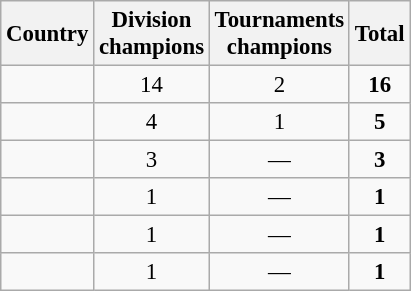<table class="wikitable sortable mw-collapsible" style="font-size:95%; text-align: center;">
<tr>
<th>Country</th>
<th>Division<br>champions</th>
<th>Tournaments<br>champions</th>
<th>Total</th>
</tr>
<tr>
<td align=left></td>
<td>14</td>
<td>2</td>
<td><strong>16</strong></td>
</tr>
<tr>
<td align=left></td>
<td>4</td>
<td>1</td>
<td><strong>5</strong></td>
</tr>
<tr>
<td align=left></td>
<td>3</td>
<td>—</td>
<td><strong>3</strong></td>
</tr>
<tr>
<td align=left></td>
<td>1</td>
<td>—</td>
<td><strong>1</strong></td>
</tr>
<tr>
<td align=left></td>
<td>1</td>
<td>—</td>
<td><strong>1</strong></td>
</tr>
<tr>
<td align=left></td>
<td>1</td>
<td>—</td>
<td><strong>1</strong></td>
</tr>
</table>
